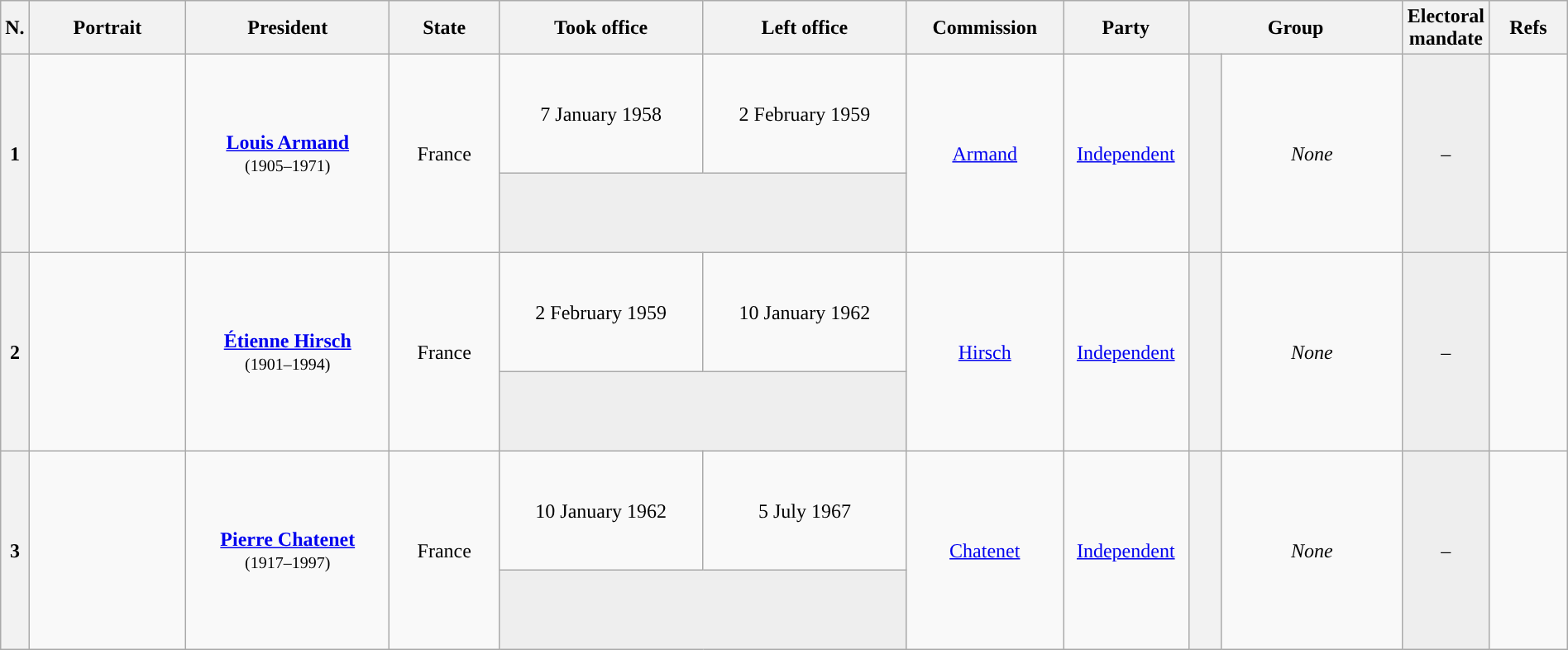<table class="wikitable" style="text-align:center; style="width=100%">
<tr>
<th width=1%>N.</th>
<th width=10%>Portrait</th>
<th width=13%>President<br></th>
<th width=7%>State</th>
<th width=13%>Took office</th>
<th width=13%>Left office</th>
<th width=10%>Commission</th>
<th width=8%>Party</th>
<th widht=15% colspan=2>Group</th>
<th width=5%>Electoral mandate</th>
<th width=5%>Refs</th>
</tr>
<tr style="height:6em;">
<th rowspan=2>1</th>
<td rowspan=2></td>
<td rowspan=2><strong><a href='#'>Louis Armand</a></strong><br><small>(1905–1971)</small></td>
<td rowspan=2>France</td>
<td>7 January 1958</td>
<td>2 February 1959</td>
<td rowspan=2><a href='#'>Armand</a></td>
<td rowspan=2><a href='#'>Independent</a></td>
<th rowspan=2 style="background:"></th>
<td rowspan=2><em>None</em></td>
<td rowspan=2 bgcolor=#EEEEEE>–</td>
<td rowspan=2></td>
</tr>
<tr style="height:4em;">
<td colspan=2 bgcolor=#EEEEEE></td>
</tr>
<tr style="height:6em;">
<th rowspan=2>2</th>
<td rowspan=2></td>
<td rowspan=2><strong><a href='#'>Étienne Hirsch</a></strong><br><small>(1901–1994)</small></td>
<td rowspan=2>France</td>
<td>2 February 1959</td>
<td>10 January 1962</td>
<td rowspan=2><a href='#'>Hirsch</a></td>
<td rowspan=2><a href='#'>Independent</a></td>
<th rowspan=2 style="background:"></th>
<td rowspan=2><em>None</em></td>
<td rowspan=2 bgcolor=#EEEEEE>–</td>
<td rowspan=2></td>
</tr>
<tr style="height:4em;">
<td colspan=2 bgcolor=#EEEEEE></td>
</tr>
<tr style="height:6em;">
<th rowspan=2>3</th>
<td rowspan=2></td>
<td rowspan=2><strong><a href='#'>Pierre Chatenet</a></strong><br><small>(1917–1997)</small></td>
<td rowspan=2>France</td>
<td>10 January 1962</td>
<td>5 July 1967</td>
<td rowspan=2><a href='#'>Chatenet</a></td>
<td rowspan=2><a href='#'>Independent</a></td>
<th rowspan=2 style="background:"></th>
<td rowspan=2><em>None</em></td>
<td rowspan=2 bgcolor=#EEEEEE>–</td>
<td rowspan=2></td>
</tr>
<tr style="height:4em;">
<td colspan=2 bgcolor=#EEEEEE></td>
</tr>
</table>
